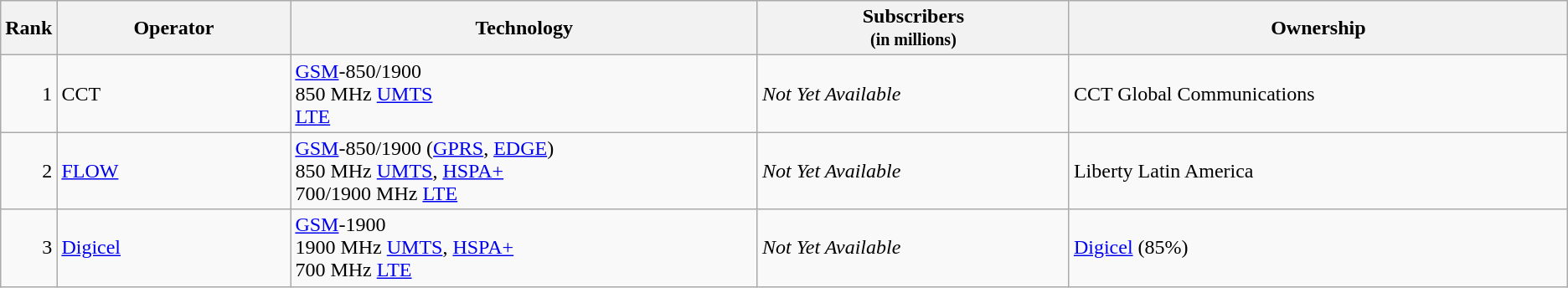<table class="wikitable">
<tr>
<th style="width:3%;">Rank</th>
<th style="width:15%;">Operator</th>
<th style="width:30%;">Technology</th>
<th style="width:20%;">Subscribers<br><small>(in millions)</small></th>
<th style="width:32%;">Ownership</th>
</tr>
<tr>
<td align=right>1</td>
<td>CCT</td>
<td><a href='#'>GSM</a>-850/1900<br>850 MHz <a href='#'>UMTS</a><br><a href='#'>LTE</a></td>
<td><em>Not Yet Available</em></td>
<td>CCT Global Communications</td>
</tr>
<tr>
<td align=right>2</td>
<td><a href='#'>FLOW</a></td>
<td><a href='#'>GSM</a>-850/1900 (<a href='#'>GPRS</a>, <a href='#'>EDGE</a>)<br>850 MHz <a href='#'>UMTS</a>, <a href='#'>HSPA+</a><br>700/1900 MHz <a href='#'>LTE</a></td>
<td><em>Not Yet Available</em></td>
<td>Liberty Latin America</td>
</tr>
<tr>
<td align=right>3</td>
<td><a href='#'>Digicel</a></td>
<td><a href='#'>GSM</a>-1900 <br>1900 MHz <a href='#'>UMTS</a>, <a href='#'>HSPA+</a><br>700 MHz <a href='#'>LTE</a></td>
<td><em>Not Yet Available</em></td>
<td><a href='#'>Digicel</a> (85%)</td>
</tr>
</table>
